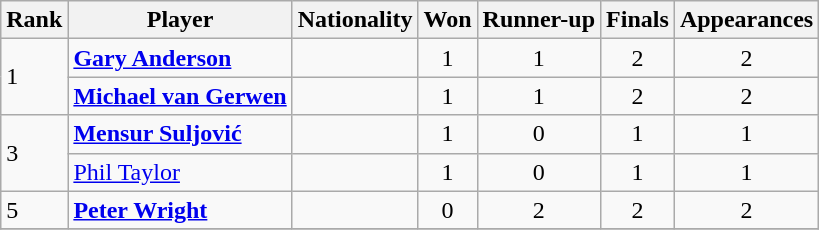<table class="wikitable sortable">
<tr>
<th>Rank</th>
<th>Player</th>
<th>Nationality</th>
<th>Won</th>
<th>Runner-up</th>
<th>Finals</th>
<th>Appearances</th>
</tr>
<tr>
<td rowspan="2">1</td>
<td><strong><a href='#'>Gary Anderson</a></strong></td>
<td></td>
<td align=center>1</td>
<td align=center>1</td>
<td align=center>2</td>
<td align=center>2</td>
</tr>
<tr>
<td><strong><a href='#'>Michael van Gerwen</a></strong></td>
<td></td>
<td align=center>1</td>
<td align=center>1</td>
<td align=center>2</td>
<td align=center>2</td>
</tr>
<tr>
<td rowspan="2">3</td>
<td><strong><a href='#'>Mensur Suljović</a></strong></td>
<td></td>
<td align=center>1</td>
<td align=center>0</td>
<td align=center>1</td>
<td align=center>1</td>
</tr>
<tr>
<td><a href='#'>Phil Taylor</a></td>
<td></td>
<td align=center>1</td>
<td align=center>0</td>
<td align=center>1</td>
<td align=center>1</td>
</tr>
<tr>
<td rowspan="1">5</td>
<td><strong><a href='#'>Peter Wright</a></strong></td>
<td></td>
<td align=center>0</td>
<td align=center>2</td>
<td align=center>2</td>
<td align=center>2</td>
</tr>
<tr>
</tr>
</table>
